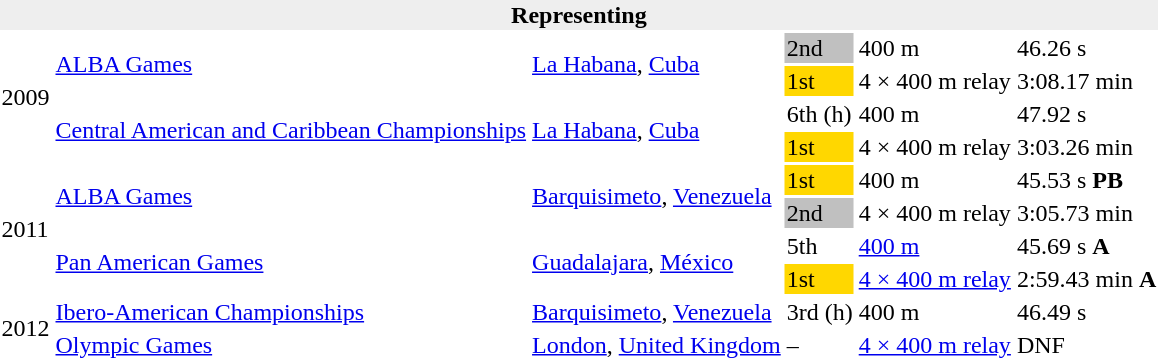<table>
<tr>
<th bgcolor="#eeeeee" colspan="6">Representing </th>
</tr>
<tr>
<td rowspan=4>2009</td>
<td rowspan=2><a href='#'>ALBA Games</a></td>
<td rowspan=2><a href='#'>La Habana</a>, <a href='#'>Cuba</a></td>
<td bgcolor=silver>2nd</td>
<td>400 m</td>
<td>46.26 s</td>
</tr>
<tr>
<td bgcolor=gold>1st</td>
<td>4 × 400 m relay</td>
<td>3:08.17 min</td>
</tr>
<tr>
<td rowspan=2><a href='#'>Central American and Caribbean Championships</a></td>
<td rowspan=2><a href='#'>La Habana</a>, <a href='#'>Cuba</a></td>
<td>6th (h)</td>
<td>400 m</td>
<td>47.92 s</td>
</tr>
<tr>
<td bgcolor=gold>1st</td>
<td>4 × 400 m relay</td>
<td>3:03.26 min</td>
</tr>
<tr>
<td rowspan=4>2011</td>
<td rowspan=2><a href='#'>ALBA Games</a></td>
<td rowspan=2><a href='#'>Barquisimeto</a>, <a href='#'>Venezuela</a></td>
<td bgcolor=gold>1st</td>
<td>400 m</td>
<td>45.53 s <strong>PB</strong></td>
</tr>
<tr>
<td bgcolor=silver>2nd</td>
<td>4 × 400 m relay</td>
<td>3:05.73 min</td>
</tr>
<tr>
<td rowspan=2><a href='#'>Pan American Games</a></td>
<td rowspan=2><a href='#'>Guadalajara</a>, <a href='#'>México</a></td>
<td>5th</td>
<td><a href='#'>400 m</a></td>
<td>45.69 s <strong>A</strong></td>
</tr>
<tr>
<td bgcolor=gold>1st</td>
<td><a href='#'>4 × 400 m relay</a></td>
<td>2:59.43 min <strong>A</strong></td>
</tr>
<tr>
<td rowspan=2>2012</td>
<td><a href='#'>Ibero-American Championships</a></td>
<td><a href='#'>Barquisimeto</a>, <a href='#'>Venezuela</a></td>
<td>3rd (h)</td>
<td>400 m</td>
<td>46.49 s</td>
</tr>
<tr>
<td><a href='#'>Olympic Games</a></td>
<td><a href='#'>London</a>, <a href='#'>United Kingdom</a></td>
<td>–</td>
<td><a href='#'>4 × 400 m relay</a></td>
<td>DNF</td>
</tr>
</table>
